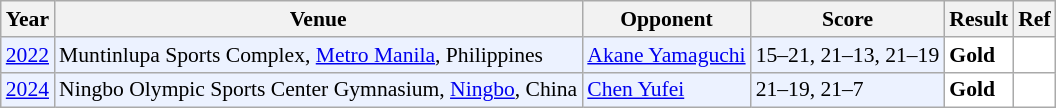<table class="sortable wikitable" style="font-size: 90%;">
<tr>
<th>Year</th>
<th>Venue</th>
<th>Opponent</th>
<th>Score</th>
<th>Result</th>
<th>Ref</th>
</tr>
<tr style="background:#ECF2FF">
<td align="center"><a href='#'>2022</a></td>
<td align="left">Muntinlupa Sports Complex, <a href='#'>Metro Manila</a>, Philippines</td>
<td align="left"> <a href='#'>Akane Yamaguchi</a></td>
<td align="left">15–21, 21–13, 21–19</td>
<td style="text-align:left; background:white"> <strong>Gold</strong></td>
<td style="text-align:center; background:white"></td>
</tr>
<tr style="background:#ECF2FF">
<td align="center"><a href='#'>2024</a></td>
<td align="left">Ningbo Olympic Sports Center Gymnasium, <a href='#'>Ningbo</a>, China</td>
<td align="left"> <a href='#'>Chen Yufei</a></td>
<td align="left">21–19, 21–7</td>
<td style="text-align:left; background:white"> <strong>Gold</strong></td>
<td style="text-align:center; background:white"></td>
</tr>
</table>
